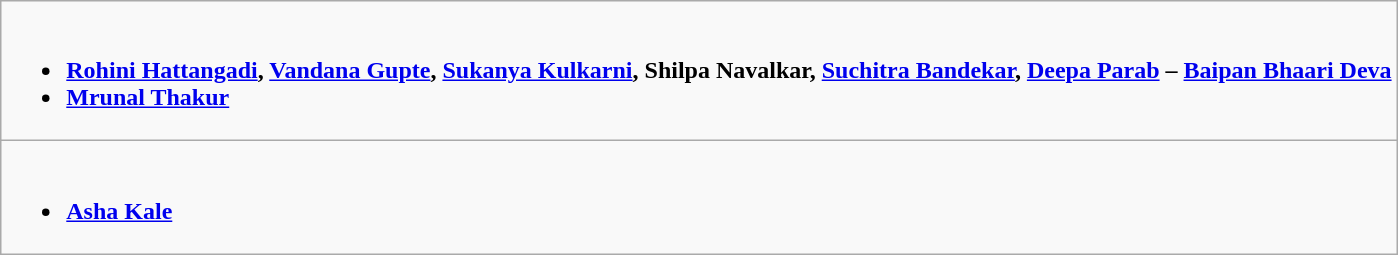<table class="wikitable" role="presentation">
<tr>
<td style="vertical-align:top; width:100%;"><br><ul><li><strong><a href='#'>Rohini Hattangadi</a>, <a href='#'>Vandana Gupte</a>, <a href='#'>Sukanya Kulkarni</a>, Shilpa Navalkar, <a href='#'>Suchitra Bandekar</a>, <a href='#'>Deepa Parab</a> – <a href='#'>Baipan Bhaari Deva</a></strong></li><li><strong><a href='#'>Mrunal Thakur</a></strong></li></ul></td>
</tr>
<tr>
<td style="vertical-align:top; width:50%;"><br><ul><li><strong><a href='#'>Asha Kale</a></strong></li></ul></td>
</tr>
</table>
